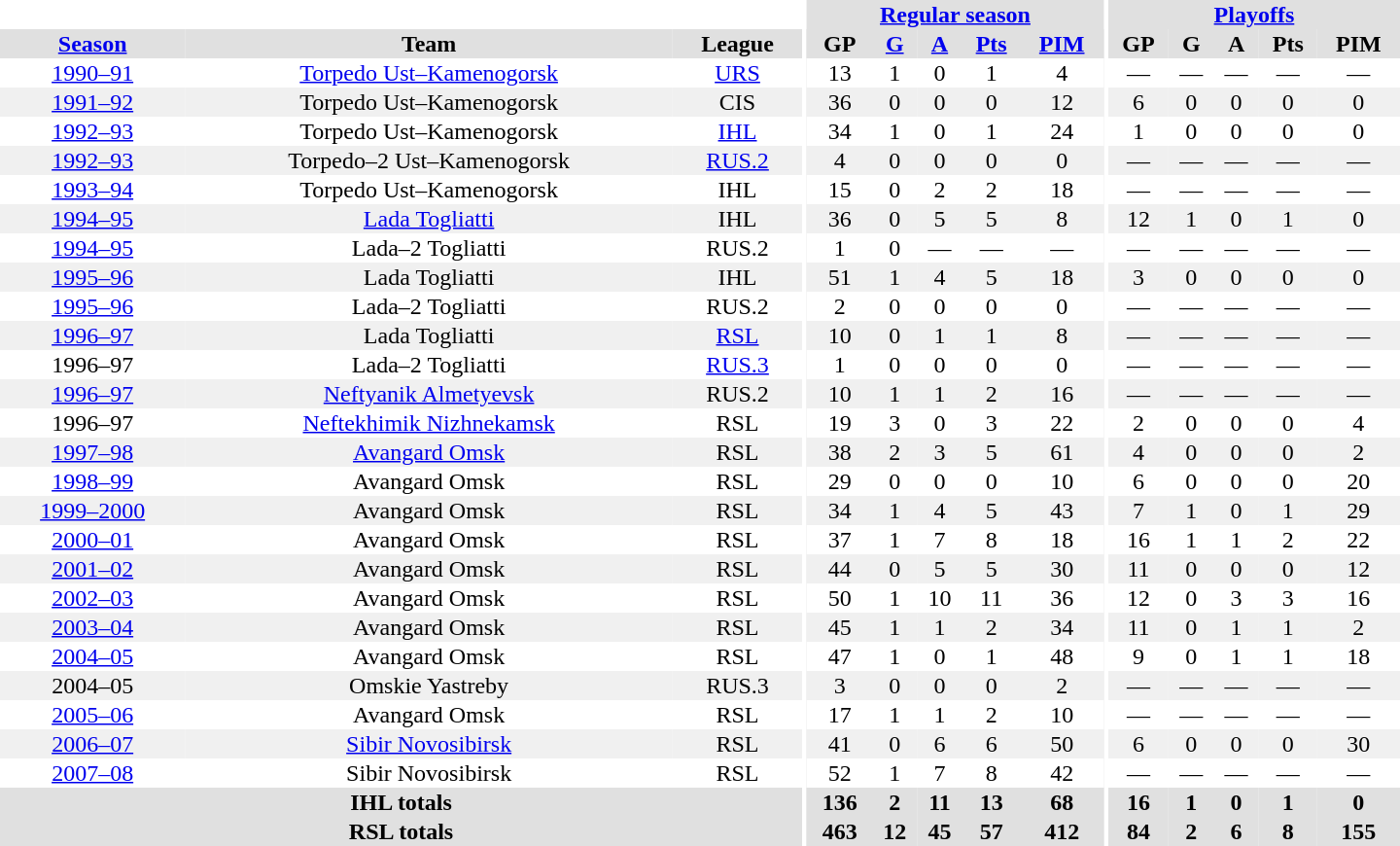<table border="0" cellpadding="1" cellspacing="0" style="text-align:center; width:60em">
<tr bgcolor="#e0e0e0">
<th colspan="3" bgcolor="#ffffff"></th>
<th rowspan="99" bgcolor="#ffffff"></th>
<th colspan="5"><a href='#'>Regular season</a></th>
<th rowspan="99" bgcolor="#ffffff"></th>
<th colspan="5"><a href='#'>Playoffs</a></th>
</tr>
<tr bgcolor="#e0e0e0">
<th><a href='#'>Season</a></th>
<th>Team</th>
<th>League</th>
<th>GP</th>
<th><a href='#'>G</a></th>
<th><a href='#'>A</a></th>
<th><a href='#'>Pts</a></th>
<th><a href='#'>PIM</a></th>
<th>GP</th>
<th>G</th>
<th>A</th>
<th>Pts</th>
<th>PIM</th>
</tr>
<tr>
<td><a href='#'>1990–91</a></td>
<td><a href='#'>Torpedo Ust–Kamenogorsk</a></td>
<td><a href='#'>URS</a></td>
<td>13</td>
<td>1</td>
<td>0</td>
<td>1</td>
<td>4</td>
<td>—</td>
<td>—</td>
<td>—</td>
<td>—</td>
<td>—</td>
</tr>
<tr bgcolor="#f0f0f0">
<td><a href='#'>1991–92</a></td>
<td>Torpedo Ust–Kamenogorsk</td>
<td>CIS</td>
<td>36</td>
<td>0</td>
<td>0</td>
<td>0</td>
<td>12</td>
<td>6</td>
<td>0</td>
<td>0</td>
<td>0</td>
<td>0</td>
</tr>
<tr>
<td><a href='#'>1992–93</a></td>
<td>Torpedo Ust–Kamenogorsk</td>
<td><a href='#'>IHL</a></td>
<td>34</td>
<td>1</td>
<td>0</td>
<td>1</td>
<td>24</td>
<td>1</td>
<td>0</td>
<td>0</td>
<td>0</td>
<td>0</td>
</tr>
<tr bgcolor="#f0f0f0">
<td><a href='#'>1992–93</a></td>
<td>Torpedo–2 Ust–Kamenogorsk</td>
<td><a href='#'>RUS.2</a></td>
<td>4</td>
<td>0</td>
<td>0</td>
<td>0</td>
<td>0</td>
<td>—</td>
<td>—</td>
<td>—</td>
<td>—</td>
<td>—</td>
</tr>
<tr>
<td><a href='#'>1993–94</a></td>
<td>Torpedo Ust–Kamenogorsk</td>
<td>IHL</td>
<td>15</td>
<td>0</td>
<td>2</td>
<td>2</td>
<td>18</td>
<td>—</td>
<td>—</td>
<td>—</td>
<td>—</td>
<td>—</td>
</tr>
<tr bgcolor="#f0f0f0">
<td><a href='#'>1994–95</a></td>
<td><a href='#'>Lada Togliatti</a></td>
<td>IHL</td>
<td>36</td>
<td>0</td>
<td>5</td>
<td>5</td>
<td>8</td>
<td>12</td>
<td>1</td>
<td>0</td>
<td>1</td>
<td>0</td>
</tr>
<tr>
<td><a href='#'>1994–95</a></td>
<td>Lada–2 Togliatti</td>
<td>RUS.2</td>
<td>1</td>
<td>0</td>
<td>—</td>
<td>—</td>
<td>—</td>
<td>—</td>
<td>—</td>
<td>—</td>
<td>—</td>
<td>—</td>
</tr>
<tr bgcolor="#f0f0f0">
<td><a href='#'>1995–96</a></td>
<td>Lada Togliatti</td>
<td>IHL</td>
<td>51</td>
<td>1</td>
<td>4</td>
<td>5</td>
<td>18</td>
<td>3</td>
<td>0</td>
<td>0</td>
<td>0</td>
<td>0</td>
</tr>
<tr>
<td><a href='#'>1995–96</a></td>
<td>Lada–2 Togliatti</td>
<td>RUS.2</td>
<td>2</td>
<td>0</td>
<td>0</td>
<td>0</td>
<td>0</td>
<td>—</td>
<td>—</td>
<td>—</td>
<td>—</td>
<td>—</td>
</tr>
<tr bgcolor="#f0f0f0">
<td><a href='#'>1996–97</a></td>
<td>Lada Togliatti</td>
<td><a href='#'>RSL</a></td>
<td>10</td>
<td>0</td>
<td>1</td>
<td>1</td>
<td>8</td>
<td>—</td>
<td>—</td>
<td>—</td>
<td>—</td>
<td>—</td>
</tr>
<tr>
<td>1996–97</td>
<td>Lada–2 Togliatti</td>
<td><a href='#'>RUS.3</a></td>
<td>1</td>
<td>0</td>
<td>0</td>
<td>0</td>
<td>0</td>
<td>—</td>
<td>—</td>
<td>—</td>
<td>—</td>
<td>—</td>
</tr>
<tr bgcolor="#f0f0f0">
<td><a href='#'>1996–97</a></td>
<td><a href='#'>Neftyanik Almetyevsk</a></td>
<td>RUS.2</td>
<td>10</td>
<td>1</td>
<td>1</td>
<td>2</td>
<td>16</td>
<td>—</td>
<td>—</td>
<td>—</td>
<td>—</td>
<td>—</td>
</tr>
<tr>
<td>1996–97</td>
<td><a href='#'>Neftekhimik Nizhnekamsk</a></td>
<td>RSL</td>
<td>19</td>
<td>3</td>
<td>0</td>
<td>3</td>
<td>22</td>
<td>2</td>
<td>0</td>
<td>0</td>
<td>0</td>
<td>4</td>
</tr>
<tr bgcolor="#f0f0f0">
<td><a href='#'>1997–98</a></td>
<td><a href='#'>Avangard Omsk</a></td>
<td>RSL</td>
<td>38</td>
<td>2</td>
<td>3</td>
<td>5</td>
<td>61</td>
<td>4</td>
<td>0</td>
<td>0</td>
<td>0</td>
<td>2</td>
</tr>
<tr>
<td><a href='#'>1998–99</a></td>
<td>Avangard Omsk</td>
<td>RSL</td>
<td>29</td>
<td>0</td>
<td>0</td>
<td>0</td>
<td>10</td>
<td>6</td>
<td>0</td>
<td>0</td>
<td>0</td>
<td>20</td>
</tr>
<tr bgcolor="#f0f0f0">
<td><a href='#'>1999–2000</a></td>
<td>Avangard Omsk</td>
<td>RSL</td>
<td>34</td>
<td>1</td>
<td>4</td>
<td>5</td>
<td>43</td>
<td>7</td>
<td>1</td>
<td>0</td>
<td>1</td>
<td>29</td>
</tr>
<tr>
<td><a href='#'>2000–01</a></td>
<td>Avangard Omsk</td>
<td>RSL</td>
<td>37</td>
<td>1</td>
<td>7</td>
<td>8</td>
<td>18</td>
<td>16</td>
<td>1</td>
<td>1</td>
<td>2</td>
<td>22</td>
</tr>
<tr bgcolor="#f0f0f0">
<td><a href='#'>2001–02</a></td>
<td>Avangard Omsk</td>
<td>RSL</td>
<td>44</td>
<td>0</td>
<td>5</td>
<td>5</td>
<td>30</td>
<td>11</td>
<td>0</td>
<td>0</td>
<td>0</td>
<td>12</td>
</tr>
<tr>
<td><a href='#'>2002–03</a></td>
<td>Avangard Omsk</td>
<td>RSL</td>
<td>50</td>
<td>1</td>
<td>10</td>
<td>11</td>
<td>36</td>
<td>12</td>
<td>0</td>
<td>3</td>
<td>3</td>
<td>16</td>
</tr>
<tr bgcolor="#f0f0f0">
<td><a href='#'>2003–04</a></td>
<td>Avangard Omsk</td>
<td>RSL</td>
<td>45</td>
<td>1</td>
<td>1</td>
<td>2</td>
<td>34</td>
<td>11</td>
<td>0</td>
<td>1</td>
<td>1</td>
<td>2</td>
</tr>
<tr>
<td><a href='#'>2004–05</a></td>
<td>Avangard Omsk</td>
<td>RSL</td>
<td>47</td>
<td>1</td>
<td>0</td>
<td>1</td>
<td>48</td>
<td>9</td>
<td>0</td>
<td>1</td>
<td>1</td>
<td>18</td>
</tr>
<tr bgcolor="#f0f0f0">
<td>2004–05</td>
<td>Omskie Yastreby</td>
<td>RUS.3</td>
<td>3</td>
<td>0</td>
<td>0</td>
<td>0</td>
<td>2</td>
<td>—</td>
<td>—</td>
<td>—</td>
<td>—</td>
<td>—</td>
</tr>
<tr>
<td><a href='#'>2005–06</a></td>
<td>Avangard Omsk</td>
<td>RSL</td>
<td>17</td>
<td>1</td>
<td>1</td>
<td>2</td>
<td>10</td>
<td>—</td>
<td>—</td>
<td>—</td>
<td>—</td>
<td>—</td>
</tr>
<tr bgcolor="#f0f0f0">
<td><a href='#'>2006–07</a></td>
<td><a href='#'>Sibir Novosibirsk</a></td>
<td>RSL</td>
<td>41</td>
<td>0</td>
<td>6</td>
<td>6</td>
<td>50</td>
<td>6</td>
<td>0</td>
<td>0</td>
<td>0</td>
<td>30</td>
</tr>
<tr>
<td><a href='#'>2007–08</a></td>
<td>Sibir Novosibirsk</td>
<td>RSL</td>
<td>52</td>
<td>1</td>
<td>7</td>
<td>8</td>
<td>42</td>
<td>—</td>
<td>—</td>
<td>—</td>
<td>—</td>
<td>—</td>
</tr>
<tr bgcolor="#e0e0e0">
<th colspan="3">IHL totals</th>
<th>136</th>
<th>2</th>
<th>11</th>
<th>13</th>
<th>68</th>
<th>16</th>
<th>1</th>
<th>0</th>
<th>1</th>
<th>0</th>
</tr>
<tr bgcolor="#e0e0e0">
<th colspan="3">RSL totals</th>
<th>463</th>
<th>12</th>
<th>45</th>
<th>57</th>
<th>412</th>
<th>84</th>
<th>2</th>
<th>6</th>
<th>8</th>
<th>155</th>
</tr>
</table>
